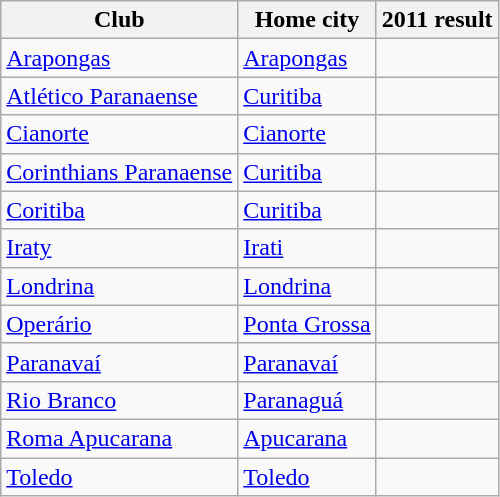<table class="wikitable sortable">
<tr>
<th>Club</th>
<th>Home city</th>
<th>2011 result</th>
</tr>
<tr>
<td><a href='#'>Arapongas</a></td>
<td><a href='#'>Arapongas</a></td>
<td></td>
</tr>
<tr>
<td><a href='#'>Atlético Paranaense</a></td>
<td><a href='#'>Curitiba</a></td>
<td></td>
</tr>
<tr>
<td><a href='#'>Cianorte</a></td>
<td><a href='#'>Cianorte</a></td>
<td></td>
</tr>
<tr>
<td><a href='#'>Corinthians Paranaense</a></td>
<td><a href='#'>Curitiba</a></td>
<td></td>
</tr>
<tr>
<td><a href='#'>Coritiba</a></td>
<td><a href='#'>Curitiba</a></td>
<td></td>
</tr>
<tr>
<td><a href='#'>Iraty</a></td>
<td><a href='#'>Irati</a></td>
<td></td>
</tr>
<tr>
<td><a href='#'>Londrina</a></td>
<td><a href='#'>Londrina</a></td>
<td></td>
</tr>
<tr>
<td><a href='#'>Operário</a></td>
<td><a href='#'>Ponta Grossa</a></td>
<td></td>
</tr>
<tr>
<td><a href='#'>Paranavaí</a></td>
<td><a href='#'>Paranavaí</a></td>
<td></td>
</tr>
<tr>
<td><a href='#'>Rio Branco</a></td>
<td><a href='#'>Paranaguá</a></td>
<td></td>
</tr>
<tr>
<td><a href='#'>Roma Apucarana</a></td>
<td><a href='#'>Apucarana</a></td>
<td></td>
</tr>
<tr>
<td><a href='#'>Toledo</a></td>
<td><a href='#'>Toledo</a></td>
<td></td>
</tr>
</table>
